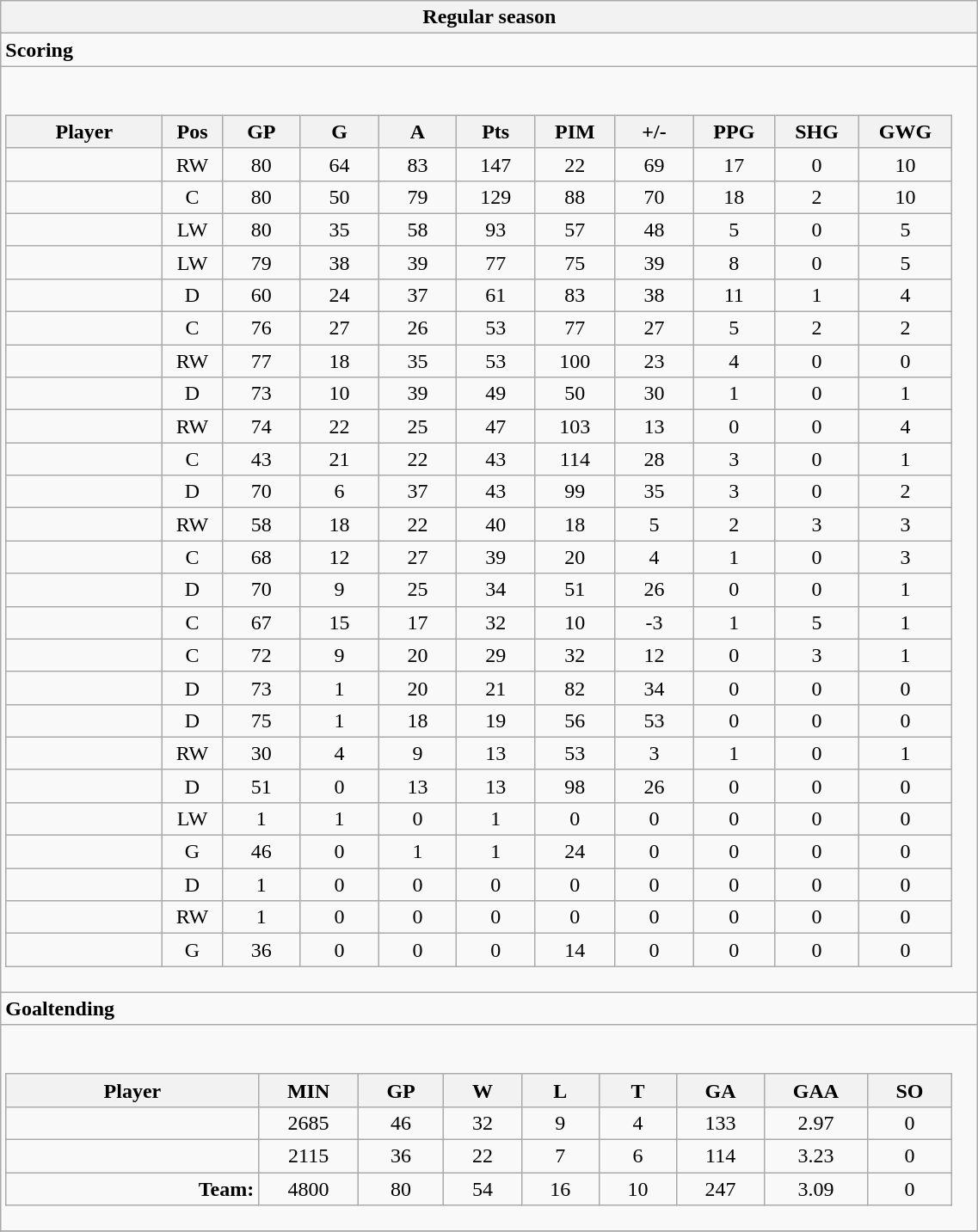<table class="wikitable collapsible" width="60%" border="1">
<tr>
<th>Regular season</th>
</tr>
<tr>
<td class="tocccolors"><strong>Scoring</strong></td>
</tr>
<tr>
<td><br><table class="wikitable sortable">
<tr ALIGN="center">
<th bgcolor="#DDDDFF" width="10%">Player</th>
<th bgcolor="#DDDDFF" width="3%" title="Position">Pos</th>
<th bgcolor="#DDDDFF" width="5%" title="Games played">GP</th>
<th bgcolor="#DDDDFF" width="5%" title="Goals">G</th>
<th bgcolor="#DDDDFF" width="5%" title="Assists">A</th>
<th bgcolor="#DDDDFF" width="5%" title="Points">Pts</th>
<th bgcolor="#DDDDFF" width="5%" title="Penalties in Minutes">PIM</th>
<th bgcolor="#DDDDFF" width="5%" title="Plus/minus">+/-</th>
<th bgcolor="#DDDDFF" width="5%" title="Power play goals">PPG</th>
<th bgcolor="#DDDDFF" width="5%" title="Short-handed goals">SHG</th>
<th bgcolor="#DDDDFF" width="5%" title="Game-winning goals">GWG</th>
</tr>
<tr align="center">
<td align="right"></td>
<td>RW</td>
<td>80</td>
<td>64</td>
<td>83</td>
<td>147</td>
<td>22</td>
<td>69</td>
<td>17</td>
<td>0</td>
<td>10</td>
</tr>
<tr align="center">
<td align="right"></td>
<td>C</td>
<td>80</td>
<td>50</td>
<td>79</td>
<td>129</td>
<td>88</td>
<td>70</td>
<td>18</td>
<td>2</td>
<td>10</td>
</tr>
<tr align="center">
<td align="right"></td>
<td>LW</td>
<td>80</td>
<td>35</td>
<td>58</td>
<td>93</td>
<td>57</td>
<td>48</td>
<td>5</td>
<td>0</td>
<td>5</td>
</tr>
<tr align="center">
<td align="right"></td>
<td>LW</td>
<td>79</td>
<td>38</td>
<td>39</td>
<td>77</td>
<td>75</td>
<td>39</td>
<td>8</td>
<td>0</td>
<td>5</td>
</tr>
<tr align="center">
<td align="right"></td>
<td>D</td>
<td>60</td>
<td>24</td>
<td>37</td>
<td>61</td>
<td>83</td>
<td>38</td>
<td>11</td>
<td>1</td>
<td>4</td>
</tr>
<tr align="center">
<td align="right"></td>
<td>C</td>
<td>76</td>
<td>27</td>
<td>26</td>
<td>53</td>
<td>77</td>
<td>27</td>
<td>5</td>
<td>2</td>
<td>2</td>
</tr>
<tr align="center">
<td align="right"></td>
<td>RW</td>
<td>77</td>
<td>18</td>
<td>35</td>
<td>53</td>
<td>100</td>
<td>23</td>
<td>4</td>
<td>0</td>
<td>0</td>
</tr>
<tr align="center">
<td align="right"></td>
<td>D</td>
<td>73</td>
<td>10</td>
<td>39</td>
<td>49</td>
<td>50</td>
<td>30</td>
<td>1</td>
<td>0</td>
<td>1</td>
</tr>
<tr align="center">
<td align="right"></td>
<td>RW</td>
<td>74</td>
<td>22</td>
<td>25</td>
<td>47</td>
<td>103</td>
<td>13</td>
<td>0</td>
<td>0</td>
<td>4</td>
</tr>
<tr align="center">
<td align="right"></td>
<td>C</td>
<td>43</td>
<td>21</td>
<td>22</td>
<td>43</td>
<td>114</td>
<td>28</td>
<td>3</td>
<td>0</td>
<td>1</td>
</tr>
<tr align="center">
<td align="right"></td>
<td>D</td>
<td>70</td>
<td>6</td>
<td>37</td>
<td>43</td>
<td>99</td>
<td>35</td>
<td>3</td>
<td>0</td>
<td>2</td>
</tr>
<tr align="center">
<td align="right"></td>
<td>RW</td>
<td>58</td>
<td>18</td>
<td>22</td>
<td>40</td>
<td>18</td>
<td>5</td>
<td>2</td>
<td>3</td>
<td>3</td>
</tr>
<tr align="center">
<td align="right"></td>
<td>C</td>
<td>68</td>
<td>12</td>
<td>27</td>
<td>39</td>
<td>20</td>
<td>4</td>
<td>1</td>
<td>0</td>
<td>3</td>
</tr>
<tr align="center">
<td align="right"></td>
<td>D</td>
<td>70</td>
<td>9</td>
<td>25</td>
<td>34</td>
<td>51</td>
<td>26</td>
<td>0</td>
<td>0</td>
<td>1</td>
</tr>
<tr align="center">
<td align="right"></td>
<td>C</td>
<td>67</td>
<td>15</td>
<td>17</td>
<td>32</td>
<td>10</td>
<td>-3</td>
<td>1</td>
<td>5</td>
<td>1</td>
</tr>
<tr align="center">
<td align="right"></td>
<td>C</td>
<td>72</td>
<td>9</td>
<td>20</td>
<td>29</td>
<td>32</td>
<td>12</td>
<td>0</td>
<td>3</td>
<td>1</td>
</tr>
<tr align="center">
<td align="right"></td>
<td>D</td>
<td>73</td>
<td>1</td>
<td>20</td>
<td>21</td>
<td>82</td>
<td>34</td>
<td>0</td>
<td>0</td>
<td>0</td>
</tr>
<tr align="center">
<td align="right"></td>
<td>D</td>
<td>75</td>
<td>1</td>
<td>18</td>
<td>19</td>
<td>56</td>
<td>53</td>
<td>0</td>
<td>0</td>
<td>0</td>
</tr>
<tr align="center">
<td align="right"></td>
<td>RW</td>
<td>30</td>
<td>4</td>
<td>9</td>
<td>13</td>
<td>53</td>
<td>3</td>
<td>1</td>
<td>0</td>
<td>1</td>
</tr>
<tr align="center">
<td align="right"></td>
<td>D</td>
<td>51</td>
<td>0</td>
<td>13</td>
<td>13</td>
<td>98</td>
<td>26</td>
<td>0</td>
<td>0</td>
<td>0</td>
</tr>
<tr align="center">
<td align="right"></td>
<td>LW</td>
<td>1</td>
<td>1</td>
<td>0</td>
<td>1</td>
<td>0</td>
<td>0</td>
<td>0</td>
<td>0</td>
<td>0</td>
</tr>
<tr align="center">
<td align="right"></td>
<td>G</td>
<td>46</td>
<td>0</td>
<td>1</td>
<td>1</td>
<td>24</td>
<td>0</td>
<td>0</td>
<td>0</td>
<td>0</td>
</tr>
<tr align="center">
<td align="right"></td>
<td>D</td>
<td>1</td>
<td>0</td>
<td>0</td>
<td>0</td>
<td>0</td>
<td>0</td>
<td>0</td>
<td>0</td>
<td>0</td>
</tr>
<tr align="center">
<td align="right"></td>
<td>RW</td>
<td>1</td>
<td>0</td>
<td>0</td>
<td>0</td>
<td>0</td>
<td>0</td>
<td>0</td>
<td>0</td>
<td>0</td>
</tr>
<tr align="center">
<td align="right"></td>
<td>G</td>
<td>36</td>
<td>0</td>
<td>0</td>
<td>0</td>
<td>14</td>
<td>0</td>
<td>0</td>
<td>0</td>
<td>0</td>
</tr>
</table>
</td>
</tr>
<tr>
<td class="toccolors"><strong>Goaltending</strong></td>
</tr>
<tr>
<td><br><table class="wikitable sortable">
<tr>
<th bgcolor="#DDDDFF" width="10%">Player</th>
<th width="3%" bgcolor="#DDDDFF" title="Minutes played">MIN</th>
<th width="3%" bgcolor="#DDDDFF" title="Games played in">GP</th>
<th width="3%" bgcolor="#DDDDFF" title="Wins">W</th>
<th width="3%" bgcolor="#DDDDFF"title="Losses">L</th>
<th width="3%" bgcolor="#DDDDFF" title="Ties">T</th>
<th width="3%" bgcolor="#DDDDFF" title="Goals against">GA</th>
<th width="3%" bgcolor="#DDDDFF" title="Goals against average">GAA</th>
<th width="3%" bgcolor="#DDDDFF"title="Shut-outs">SO</th>
</tr>
<tr align="center">
<td align="right"></td>
<td>2685</td>
<td>46</td>
<td>32</td>
<td>9</td>
<td>4</td>
<td>133</td>
<td>2.97</td>
<td>0</td>
</tr>
<tr align="center">
<td align="right"></td>
<td>2115</td>
<td>36</td>
<td>22</td>
<td>7</td>
<td>6</td>
<td>114</td>
<td>3.23</td>
<td>0</td>
</tr>
<tr align="center">
<td align="right"><strong>Team:</strong></td>
<td>4800</td>
<td>80</td>
<td>54</td>
<td>16</td>
<td>10</td>
<td>247</td>
<td>3.09</td>
<td>0</td>
</tr>
</table>
</td>
</tr>
<tr>
</tr>
</table>
